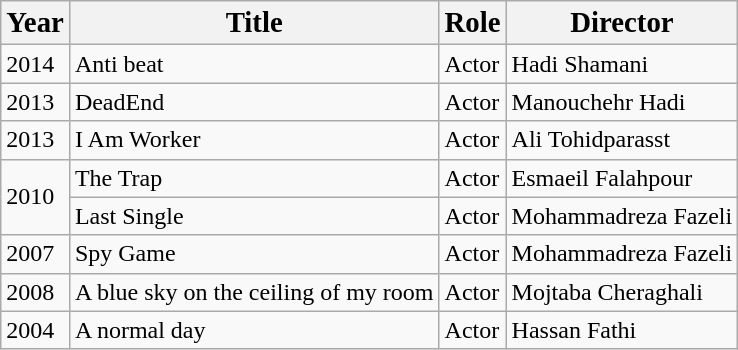<table class="wikitable sortable">
<tr>
<th><strong><big>Year</big></strong></th>
<th><strong><big>Title</big></strong></th>
<th><strong><big>Role</big></strong></th>
<th><strong><big>Director</big></strong></th>
</tr>
<tr>
<td>2014</td>
<td>Anti beat</td>
<td>Actor</td>
<td>Hadi Shamani</td>
</tr>
<tr>
<td>2013</td>
<td>DeadEnd</td>
<td>Actor</td>
<td>Manouchehr Hadi</td>
</tr>
<tr>
<td>2013</td>
<td>I Am Worker</td>
<td>Actor</td>
<td>Ali Tohidparasst</td>
</tr>
<tr>
<td rowspan="2">2010</td>
<td>The Trap</td>
<td>Actor</td>
<td>Esmaeil Falahpour</td>
</tr>
<tr>
<td>Last Single</td>
<td>Actor</td>
<td>Mohammadreza Fazeli</td>
</tr>
<tr>
<td>2007</td>
<td>Spy Game</td>
<td>Actor</td>
<td>Mohammadreza Fazeli</td>
</tr>
<tr>
<td>2008</td>
<td>A blue sky on the ceiling of my room</td>
<td>Actor</td>
<td>Mojtaba Cheraghali</td>
</tr>
<tr>
<td>2004</td>
<td>A normal day</td>
<td>Actor</td>
<td>Hassan Fathi</td>
</tr>
</table>
